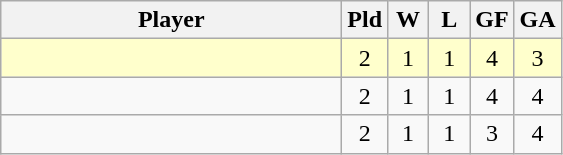<table class=wikitable style="text-align:center">
<tr>
<th width=220>Player</th>
<th width=20>Pld</th>
<th width=20>W</th>
<th width=20>L</th>
<th width=20>GF</th>
<th width=20>GA</th>
</tr>
<tr bgcolor=#ffffcc>
<td align=left></td>
<td>2</td>
<td>1</td>
<td>1</td>
<td>4</td>
<td>3</td>
</tr>
<tr>
<td align=left></td>
<td>2</td>
<td>1</td>
<td>1</td>
<td>4</td>
<td>4</td>
</tr>
<tr>
<td align=left></td>
<td>2</td>
<td>1</td>
<td>1</td>
<td>3</td>
<td>4</td>
</tr>
</table>
